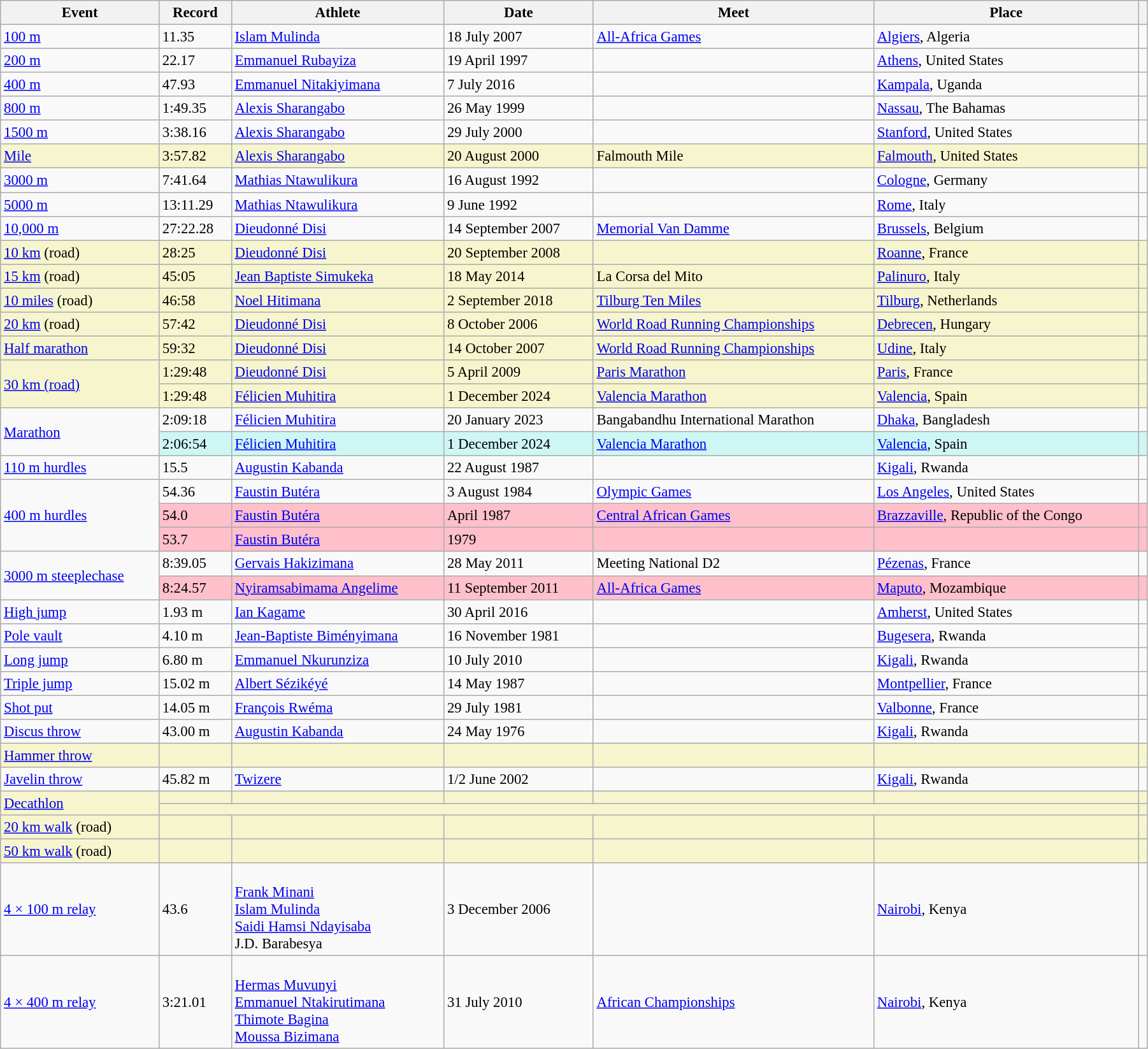<table class="wikitable" style="font-size:95%; width: 95%;">
<tr>
<th>Event</th>
<th>Record</th>
<th>Athlete</th>
<th>Date</th>
<th>Meet</th>
<th>Place</th>
<th></th>
</tr>
<tr>
<td><a href='#'>100 m</a></td>
<td>11.35 </td>
<td><a href='#'>Islam Mulinda</a></td>
<td>18 July 2007</td>
<td><a href='#'>All-Africa Games</a></td>
<td><a href='#'>Algiers</a>, Algeria</td>
<td></td>
</tr>
<tr>
<td><a href='#'>200 m</a></td>
<td>22.17</td>
<td><a href='#'>Emmanuel Rubayiza</a></td>
<td>19 April 1997</td>
<td></td>
<td><a href='#'>Athens</a>, United States</td>
<td></td>
</tr>
<tr>
<td><a href='#'>400 m</a></td>
<td>47.93 </td>
<td><a href='#'>Emmanuel Nitakiyimana</a></td>
<td>7 July 2016</td>
<td></td>
<td><a href='#'>Kampala</a>, Uganda</td>
<td></td>
</tr>
<tr>
<td><a href='#'>800 m</a></td>
<td>1:49.35</td>
<td><a href='#'>Alexis Sharangabo</a></td>
<td>26 May 1999</td>
<td></td>
<td><a href='#'>Nassau</a>, The Bahamas</td>
<td></td>
</tr>
<tr>
<td><a href='#'>1500 m</a></td>
<td>3:38.16</td>
<td><a href='#'>Alexis Sharangabo</a></td>
<td>29 July 2000</td>
<td></td>
<td><a href='#'>Stanford</a>, United States</td>
<td></td>
</tr>
<tr style="background:#f6F5CE;">
<td><a href='#'>Mile</a></td>
<td>3:57.82</td>
<td><a href='#'>Alexis Sharangabo</a></td>
<td>20 August 2000</td>
<td>Falmouth Mile</td>
<td><a href='#'>Falmouth</a>, United States</td>
<td></td>
</tr>
<tr>
<td><a href='#'>3000 m</a></td>
<td>7:41.64</td>
<td><a href='#'>Mathias Ntawulikura</a></td>
<td>16 August 1992</td>
<td></td>
<td><a href='#'>Cologne</a>, Germany</td>
<td></td>
</tr>
<tr>
<td><a href='#'>5000 m</a></td>
<td>13:11.29</td>
<td><a href='#'>Mathias Ntawulikura</a></td>
<td>9 June 1992</td>
<td></td>
<td><a href='#'>Rome</a>, Italy</td>
<td></td>
</tr>
<tr>
<td><a href='#'>10,000 m</a></td>
<td>27:22.28</td>
<td><a href='#'>Dieudonné Disi</a></td>
<td>14 September 2007</td>
<td><a href='#'>Memorial Van Damme</a></td>
<td><a href='#'>Brussels</a>, Belgium</td>
<td></td>
</tr>
<tr style="background:#f6F5CE;">
<td><a href='#'>10 km</a> (road)</td>
<td>28:25</td>
<td><a href='#'>Dieudonné Disi</a></td>
<td>20 September 2008</td>
<td></td>
<td><a href='#'>Roanne</a>, France</td>
<td></td>
</tr>
<tr style="background:#f6F5CE;">
<td><a href='#'>15 km</a> (road)</td>
<td>45:05</td>
<td><a href='#'>Jean Baptiste Simukeka</a></td>
<td>18 May 2014</td>
<td>La Corsa del Mito</td>
<td><a href='#'>Palinuro</a>, Italy</td>
<td></td>
</tr>
<tr style="background:#f6F5CE;">
<td><a href='#'>10 miles</a> (road)</td>
<td>46:58</td>
<td><a href='#'>Noel Hitimana</a></td>
<td>2 September 2018</td>
<td><a href='#'>Tilburg Ten Miles</a></td>
<td><a href='#'>Tilburg</a>, Netherlands</td>
<td></td>
</tr>
<tr style="background:#f6F5CE;">
<td><a href='#'>20 km</a> (road)</td>
<td>57:42</td>
<td><a href='#'>Dieudonné Disi</a></td>
<td>8 October 2006</td>
<td><a href='#'>World Road Running Championships</a></td>
<td><a href='#'>Debrecen</a>, Hungary</td>
<td></td>
</tr>
<tr style="background:#f6F5CE;">
<td><a href='#'>Half marathon</a></td>
<td>59:32</td>
<td><a href='#'>Dieudonné Disi</a></td>
<td>14 October 2007</td>
<td><a href='#'>World Road Running Championships</a></td>
<td><a href='#'>Udine</a>, Italy</td>
<td></td>
</tr>
<tr style="background:#f6F5CE;">
<td rowspan=2><a href='#'>30 km (road)</a></td>
<td>1:29:48</td>
<td><a href='#'>Dieudonné Disi</a></td>
<td>5 April 2009</td>
<td><a href='#'>Paris Marathon</a></td>
<td><a href='#'>Paris</a>, France</td>
<td></td>
</tr>
<tr style="background:#f6F5CE;">
<td>1:29:48</td>
<td><a href='#'>Félicien Muhitira</a></td>
<td>1 December 2024</td>
<td><a href='#'>Valencia Marathon</a></td>
<td><a href='#'>Valencia</a>, Spain</td>
<td></td>
</tr>
<tr>
<td rowspan=2><a href='#'>Marathon</a></td>
<td>2:09:18</td>
<td><a href='#'>Félicien Muhitira</a></td>
<td>20 January 2023</td>
<td>Bangabandhu International Marathon</td>
<td><a href='#'>Dhaka</a>, Bangladesh</td>
<td></td>
</tr>
<tr bgcolor=#CEF6F5>
<td>2:06:54</td>
<td><a href='#'>Félicien Muhitira</a></td>
<td>1 December 2024</td>
<td><a href='#'>Valencia Marathon</a></td>
<td><a href='#'>Valencia</a>, Spain</td>
<td></td>
</tr>
<tr>
<td><a href='#'>110 m hurdles</a></td>
<td>15.5 </td>
<td><a href='#'>Augustin Kabanda</a></td>
<td>22 August 1987</td>
<td></td>
<td><a href='#'>Kigali</a>, Rwanda</td>
<td></td>
</tr>
<tr>
<td rowspan=3><a href='#'>400 m hurdles</a></td>
<td>54.36</td>
<td><a href='#'>Faustin Butéra</a></td>
<td>3 August 1984</td>
<td><a href='#'>Olympic Games</a></td>
<td><a href='#'>Los Angeles</a>, United States</td>
<td></td>
</tr>
<tr style="background:pink">
<td>54.0 </td>
<td><a href='#'>Faustin Butéra</a></td>
<td>April 1987</td>
<td><a href='#'>Central African Games</a></td>
<td><a href='#'>Brazzaville</a>, Republic of the Congo</td>
<td></td>
</tr>
<tr style="background:pink">
<td>53.7 </td>
<td><a href='#'>Faustin Butéra</a></td>
<td>1979</td>
<td></td>
<td></td>
<td></td>
</tr>
<tr>
<td rowspan=2><a href='#'>3000 m steeplechase</a></td>
<td>8:39.05</td>
<td><a href='#'>Gervais Hakizimana</a></td>
<td>28 May 2011</td>
<td>Meeting National D2</td>
<td><a href='#'>Pézenas</a>, France</td>
<td></td>
</tr>
<tr style="background:pink">
<td>8:24.57</td>
<td><a href='#'>Nyiramsabimama Angelime</a></td>
<td>11 September 2011</td>
<td><a href='#'>All-Africa Games</a></td>
<td><a href='#'>Maputo</a>, Mozambique</td>
<td></td>
</tr>
<tr>
<td><a href='#'>High jump</a></td>
<td>1.93 m</td>
<td><a href='#'>Ian Kagame</a></td>
<td>30 April 2016</td>
<td></td>
<td><a href='#'>Amherst</a>, United States</td>
<td></td>
</tr>
<tr>
<td><a href='#'>Pole vault</a></td>
<td>4.10 m</td>
<td><a href='#'>Jean-Baptiste Biményimana</a></td>
<td>16 November 1981</td>
<td></td>
<td><a href='#'>Bugesera</a>, Rwanda</td>
<td></td>
</tr>
<tr>
<td><a href='#'>Long jump</a></td>
<td>6.80 m</td>
<td><a href='#'>Emmanuel Nkurunziza</a></td>
<td>10 July 2010</td>
<td></td>
<td><a href='#'>Kigali</a>, Rwanda</td>
<td></td>
</tr>
<tr>
<td><a href='#'>Triple jump</a></td>
<td>15.02 m</td>
<td><a href='#'>Albert Sézikéyé</a></td>
<td>14 May 1987</td>
<td></td>
<td><a href='#'>Montpellier</a>, France</td>
<td></td>
</tr>
<tr>
<td><a href='#'>Shot put</a></td>
<td>14.05 m</td>
<td><a href='#'>François Rwéma</a></td>
<td>29 July 1981</td>
<td></td>
<td><a href='#'>Valbonne</a>, France</td>
<td></td>
</tr>
<tr>
<td><a href='#'>Discus throw</a></td>
<td>43.00 m</td>
<td><a href='#'>Augustin Kabanda</a></td>
<td>24 May 1976</td>
<td></td>
<td><a href='#'>Kigali</a>, Rwanda</td>
<td></td>
</tr>
<tr style="background:#f6F5CE;">
<td><a href='#'>Hammer throw</a></td>
<td></td>
<td></td>
<td></td>
<td></td>
<td></td>
<td></td>
</tr>
<tr>
<td><a href='#'>Javelin throw</a></td>
<td>45.82 m</td>
<td><a href='#'>Twizere</a></td>
<td>1/2 June 2002</td>
<td></td>
<td><a href='#'>Kigali</a>, Rwanda</td>
<td></td>
</tr>
<tr style="background:#f6F5CE;">
<td rowspan=2><a href='#'>Decathlon</a></td>
<td></td>
<td></td>
<td></td>
<td></td>
<td></td>
<td></td>
</tr>
<tr style="background:#f6F5CE;">
<td colspan=5></td>
<td></td>
</tr>
<tr style="background:#f6F5CE;">
<td><a href='#'>20 km walk</a> (road)</td>
<td></td>
<td></td>
<td></td>
<td></td>
<td></td>
<td></td>
</tr>
<tr style="background:#f6F5CE;">
<td><a href='#'>50 km walk</a> (road)</td>
<td></td>
<td></td>
<td></td>
<td></td>
<td></td>
<td></td>
</tr>
<tr>
<td><a href='#'>4 × 100 m relay</a></td>
<td>43.6  </td>
<td><br><a href='#'>Frank Minani</a><br><a href='#'>Islam Mulinda</a><br><a href='#'>Saidi Hamsi Ndayisaba</a><br>J.D. Barabesya</td>
<td>3 December 2006</td>
<td></td>
<td><a href='#'>Nairobi</a>, Kenya</td>
<td></td>
</tr>
<tr>
<td><a href='#'>4 × 400 m relay</a></td>
<td>3:21.01 </td>
<td><br><a href='#'>Hermas Muvunyi</a><br><a href='#'>Emmanuel Ntakirutimana</a><br><a href='#'>Thimote Bagina</a><br><a href='#'>Moussa Bizimana</a></td>
<td>31 July 2010</td>
<td><a href='#'>African Championships</a></td>
<td><a href='#'>Nairobi</a>, Kenya</td>
<td></td>
</tr>
</table>
